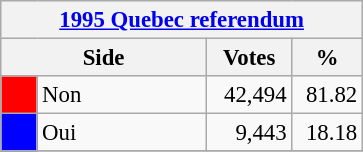<table class="wikitable" style="font-size: 95%; clear:both">
<tr style="background-color:#E9E9E9">
<th colspan=4><a href='#'>1995 Quebec referendum</a></th>
</tr>
<tr style="background-color:#E9E9E9">
<th colspan=2 style="width: 130px">Side</th>
<th style="width: 50px">Votes</th>
<th style="width: 40px">%</th>
</tr>
<tr>
<td bgcolor="red"></td>
<td>Non</td>
<td align="right">42,494</td>
<td align="right">81.82</td>
</tr>
<tr>
<td bgcolor="blue"></td>
<td>Oui</td>
<td align="right">9,443</td>
<td align="right">18.18</td>
</tr>
<tr>
</tr>
</table>
